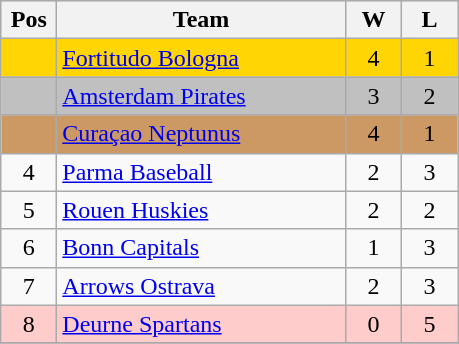<table class="wikitable gauche" style="text-align:center">
<tr bgcolor="e5e5e5">
<th width="30">Pos</th>
<th width="185">Team</th>
<th width="30">W</th>
<th width="30">L</th>
</tr>
<tr bgcolor=#FFD604>
<td></td>
<td align=left> <a href='#'>Fortitudo Bologna</a></td>
<td>4</td>
<td>1</td>
</tr>
<tr bgcolor=#C0C0C0>
<td></td>
<td align=left> <a href='#'>Amsterdam Pirates</a></td>
<td>3</td>
<td>2</td>
</tr>
<tr bgcolor=#CC9965>
<td></td>
<td align=left> <a href='#'>Curaçao Neptunus</a></td>
<td>4</td>
<td>1</td>
</tr>
<tr>
<td>4</td>
<td align=left> <a href='#'>Parma Baseball</a></td>
<td>2</td>
<td>3</td>
</tr>
<tr>
<td>5</td>
<td align=left> <a href='#'>Rouen Huskies</a></td>
<td>2</td>
<td>2</td>
</tr>
<tr>
<td>6</td>
<td align=left> <a href='#'>Bonn Capitals</a></td>
<td>1</td>
<td>3</td>
</tr>
<tr>
<td>7</td>
<td align=left> <a href='#'>Arrows Ostrava</a></td>
<td>2</td>
<td>3</td>
</tr>
<tr bgcolor=#FFCCCC>
<td>8</td>
<td align=left> <a href='#'>Deurne Spartans</a></td>
<td>0</td>
<td>5</td>
</tr>
<tr>
</tr>
</table>
